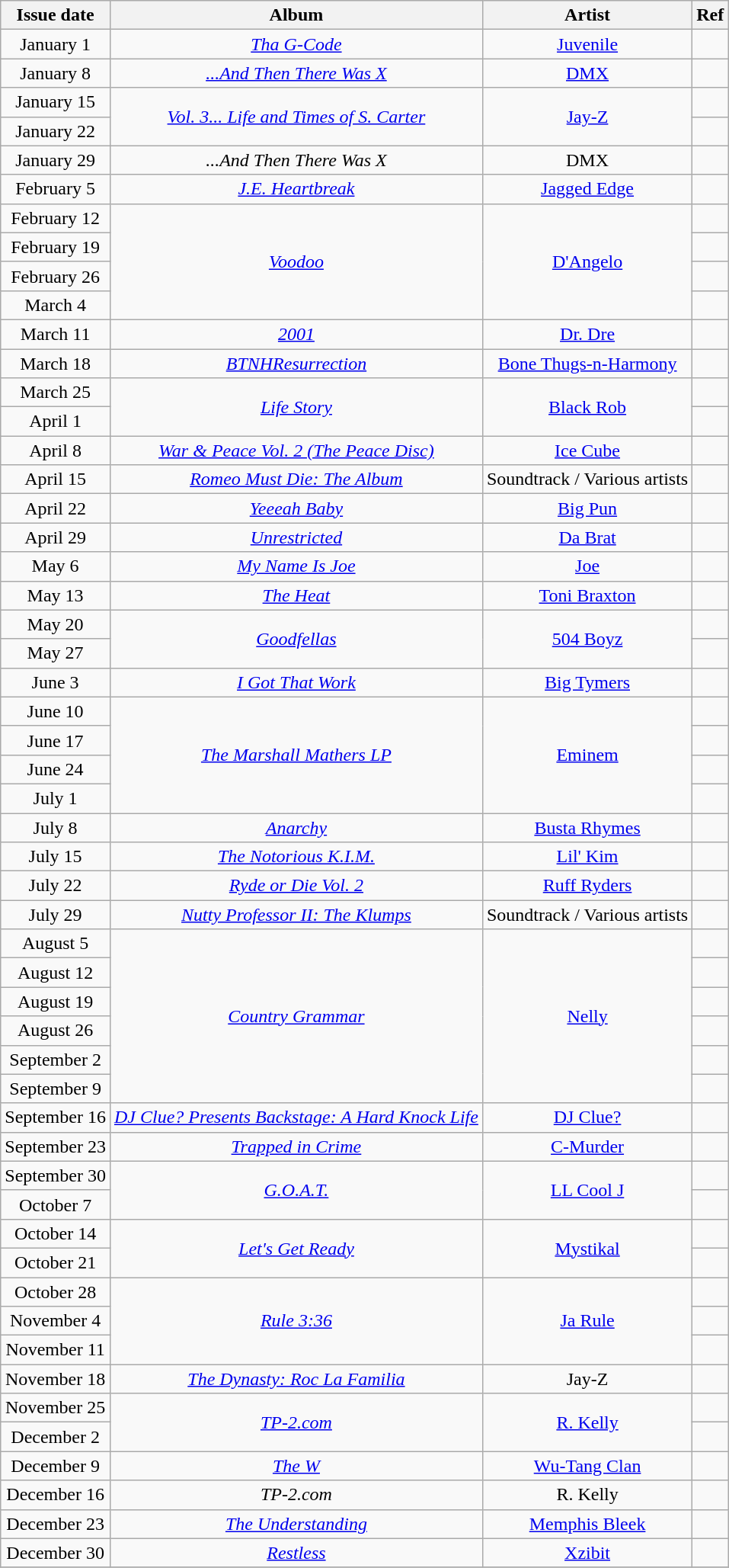<table class="wikitable" style="text-align: center;">
<tr>
<th>Issue date</th>
<th>Album</th>
<th>Artist</th>
<th>Ref</th>
</tr>
<tr>
<td>January 1</td>
<td><em><a href='#'>Tha G-Code</a></em></td>
<td><a href='#'>Juvenile</a></td>
<td></td>
</tr>
<tr>
<td>January 8</td>
<td><em><a href='#'>...And Then There Was X</a></em></td>
<td><a href='#'>DMX</a></td>
<td></td>
</tr>
<tr>
<td>January 15</td>
<td rowspan="2"><em><a href='#'>Vol. 3... Life and Times of S. Carter</a></em></td>
<td rowspan="2"><a href='#'>Jay-Z</a></td>
<td></td>
</tr>
<tr>
<td>January 22</td>
<td></td>
</tr>
<tr>
<td>January 29</td>
<td><em>...And Then There Was X</em></td>
<td>DMX</td>
<td></td>
</tr>
<tr>
<td>February 5</td>
<td><em><a href='#'>J.E. Heartbreak</a></em></td>
<td><a href='#'>Jagged Edge</a></td>
<td></td>
</tr>
<tr>
<td>February 12</td>
<td rowspan="4"><em><a href='#'>Voodoo</a></em></td>
<td rowspan="4"><a href='#'>D'Angelo</a></td>
<td></td>
</tr>
<tr>
<td>February 19</td>
<td></td>
</tr>
<tr>
<td>February 26</td>
<td></td>
</tr>
<tr>
<td>March 4</td>
<td></td>
</tr>
<tr>
<td>March 11</td>
<td><em><a href='#'>2001</a></em></td>
<td><a href='#'>Dr. Dre</a></td>
<td></td>
</tr>
<tr>
<td>March 18</td>
<td><em><a href='#'>BTNHResurrection</a></em></td>
<td><a href='#'>Bone Thugs-n-Harmony</a></td>
<td></td>
</tr>
<tr>
<td>March 25</td>
<td rowspan="2"><em><a href='#'>Life Story</a></em></td>
<td rowspan="2"><a href='#'>Black Rob</a></td>
<td></td>
</tr>
<tr>
<td>April 1</td>
<td></td>
</tr>
<tr>
<td>April 8</td>
<td><em><a href='#'>War & Peace Vol. 2 (The Peace Disc)</a></em></td>
<td><a href='#'>Ice Cube</a></td>
<td></td>
</tr>
<tr>
<td>April 15</td>
<td><em><a href='#'>Romeo Must Die: The Album</a></em></td>
<td>Soundtrack / Various artists</td>
<td></td>
</tr>
<tr>
<td>April 22</td>
<td><em><a href='#'>Yeeeah Baby</a></em></td>
<td><a href='#'>Big Pun</a></td>
<td></td>
</tr>
<tr>
<td>April 29</td>
<td><em><a href='#'>Unrestricted</a></em></td>
<td><a href='#'>Da Brat</a></td>
<td></td>
</tr>
<tr>
<td>May 6</td>
<td><em><a href='#'>My Name Is Joe</a></em></td>
<td><a href='#'>Joe</a></td>
<td></td>
</tr>
<tr>
<td>May 13</td>
<td><em><a href='#'>The Heat</a></em></td>
<td><a href='#'>Toni Braxton</a></td>
<td></td>
</tr>
<tr>
<td>May 20</td>
<td rowspan="2"><em><a href='#'>Goodfellas</a></em></td>
<td rowspan="2"><a href='#'>504 Boyz</a></td>
<td></td>
</tr>
<tr>
<td>May 27</td>
<td></td>
</tr>
<tr>
<td>June 3</td>
<td><em><a href='#'>I Got That Work</a></em></td>
<td><a href='#'>Big Tymers</a></td>
<td></td>
</tr>
<tr>
<td>June 10</td>
<td rowspan="4"><em><a href='#'>The Marshall Mathers LP</a></em></td>
<td rowspan="4"><a href='#'>Eminem</a></td>
<td></td>
</tr>
<tr>
<td>June 17</td>
<td></td>
</tr>
<tr>
<td>June 24</td>
<td></td>
</tr>
<tr>
<td>July 1</td>
<td></td>
</tr>
<tr>
<td>July 8</td>
<td><em><a href='#'>Anarchy</a></em></td>
<td><a href='#'>Busta Rhymes</a></td>
<td></td>
</tr>
<tr>
<td>July 15</td>
<td><em><a href='#'>The Notorious K.I.M.</a></em></td>
<td><a href='#'>Lil' Kim</a></td>
<td></td>
</tr>
<tr>
<td>July 22</td>
<td><em><a href='#'>Ryde or Die Vol. 2</a></em></td>
<td><a href='#'>Ruff Ryders</a></td>
<td></td>
</tr>
<tr>
<td>July 29</td>
<td><em><a href='#'>Nutty Professor II: The Klumps</a></em></td>
<td>Soundtrack / Various artists</td>
<td></td>
</tr>
<tr>
<td>August 5</td>
<td rowspan="6"><em><a href='#'>Country Grammar</a></em></td>
<td rowspan="6"><a href='#'>Nelly</a></td>
<td></td>
</tr>
<tr>
<td>August 12</td>
<td></td>
</tr>
<tr>
<td>August 19</td>
<td></td>
</tr>
<tr>
<td>August 26</td>
<td></td>
</tr>
<tr>
<td>September 2</td>
<td></td>
</tr>
<tr>
<td>September 9</td>
<td></td>
</tr>
<tr>
<td>September 16</td>
<td><em><a href='#'>DJ Clue? Presents Backstage: A Hard Knock Life</a></em></td>
<td><a href='#'>DJ Clue?</a></td>
<td></td>
</tr>
<tr>
<td>September 23</td>
<td><em><a href='#'>Trapped in Crime</a></em></td>
<td><a href='#'>C-Murder</a></td>
<td></td>
</tr>
<tr>
<td>September 30</td>
<td rowspan="2"><em><a href='#'>G.O.A.T.</a></em></td>
<td rowspan="2"><a href='#'>LL Cool J</a></td>
<td></td>
</tr>
<tr>
<td>October 7</td>
<td></td>
</tr>
<tr>
<td>October 14</td>
<td rowspan="2"><em><a href='#'>Let's Get Ready</a></em></td>
<td rowspan="2"><a href='#'>Mystikal</a></td>
<td></td>
</tr>
<tr>
<td>October 21</td>
<td></td>
</tr>
<tr>
<td>October 28</td>
<td rowspan="3"><em><a href='#'>Rule 3:36</a></em></td>
<td rowspan="3"><a href='#'>Ja Rule</a></td>
<td></td>
</tr>
<tr>
<td>November 4</td>
<td></td>
</tr>
<tr>
<td>November 11</td>
<td></td>
</tr>
<tr>
<td>November 18</td>
<td><em><a href='#'>The Dynasty: Roc La Familia</a></em></td>
<td>Jay-Z</td>
<td></td>
</tr>
<tr>
<td>November 25</td>
<td rowspan="2"><em><a href='#'>TP-2.com</a></em></td>
<td rowspan="2"><a href='#'>R. Kelly</a></td>
<td></td>
</tr>
<tr>
<td>December 2</td>
<td></td>
</tr>
<tr>
<td>December 9</td>
<td><em><a href='#'>The W</a></em></td>
<td><a href='#'>Wu-Tang Clan</a></td>
<td></td>
</tr>
<tr>
<td>December 16</td>
<td><em>TP-2.com</em></td>
<td>R. Kelly</td>
<td></td>
</tr>
<tr>
<td>December 23</td>
<td><em><a href='#'>The Understanding</a></em></td>
<td><a href='#'>Memphis Bleek</a></td>
<td></td>
</tr>
<tr>
<td>December 30</td>
<td><em><a href='#'>Restless</a></em></td>
<td><a href='#'>Xzibit</a></td>
<td></td>
</tr>
<tr>
</tr>
</table>
